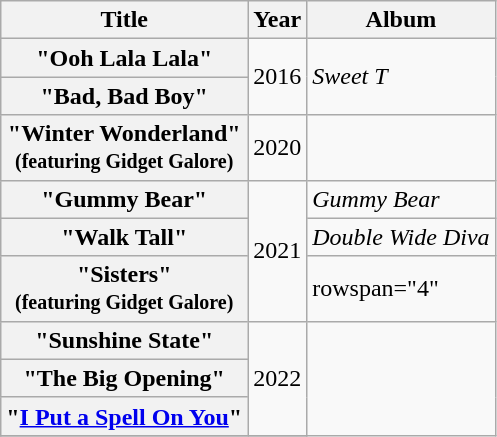<table class="wikitable plainrowheaders">
<tr>
<th>Title</th>
<th>Year</th>
<th>Album</th>
</tr>
<tr>
<th scope="row">"Ooh Lala Lala"</th>
<td rowspan="2">2016</td>
<td rowspan="2"><em>Sweet T</em></td>
</tr>
<tr>
<th scope="row">"Bad, Bad Boy"</th>
</tr>
<tr>
<th scope="row">"Winter Wonderland"<br><small>(featuring Gidget Galore)</small></th>
<td>2020</td>
<td></td>
</tr>
<tr>
<th scope="row">"Gummy Bear"</th>
<td rowspan="3">2021</td>
<td><em>Gummy Bear</em></td>
</tr>
<tr>
<th scope="row">"Walk Tall"</th>
<td><em>Double Wide Diva</em></td>
</tr>
<tr>
<th scope="row">"Sisters"<br><small>(featuring Gidget Galore)</small></th>
<td>rowspan="4" </td>
</tr>
<tr>
<th scope="row">"Sunshine State"<br></th>
<td rowspan="3">2022</td>
</tr>
<tr>
<th scope="row">"The Big Opening"<br></th>
</tr>
<tr>
<th scope="row">"<a href='#'>I Put a Spell On You</a>"</th>
</tr>
<tr>
</tr>
</table>
